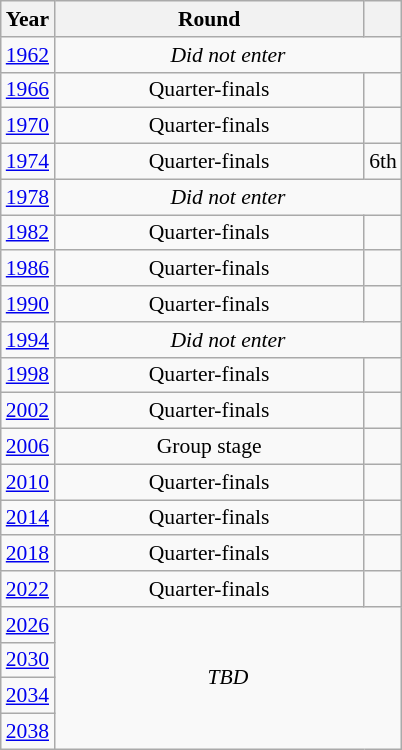<table class="wikitable" style="text-align: center; font-size:90%">
<tr>
<th>Year</th>
<th style="width:200px">Round</th>
<th></th>
</tr>
<tr>
<td><a href='#'>1962</a></td>
<td colspan="2"><em>Did not enter</em></td>
</tr>
<tr>
<td><a href='#'>1966</a></td>
<td>Quarter-finals</td>
<td></td>
</tr>
<tr>
<td><a href='#'>1970</a></td>
<td>Quarter-finals</td>
<td></td>
</tr>
<tr>
<td><a href='#'>1974</a></td>
<td>Quarter-finals</td>
<td>6th</td>
</tr>
<tr>
<td><a href='#'>1978</a></td>
<td colspan="2"><em>Did not enter</em></td>
</tr>
<tr>
<td><a href='#'>1982</a></td>
<td>Quarter-finals</td>
<td></td>
</tr>
<tr>
<td><a href='#'>1986</a></td>
<td>Quarter-finals</td>
<td></td>
</tr>
<tr>
<td><a href='#'>1990</a></td>
<td>Quarter-finals</td>
<td></td>
</tr>
<tr>
<td><a href='#'>1994</a></td>
<td colspan="2"><em>Did not enter</em></td>
</tr>
<tr>
<td><a href='#'>1998</a></td>
<td>Quarter-finals</td>
<td></td>
</tr>
<tr>
<td><a href='#'>2002</a></td>
<td>Quarter-finals</td>
<td></td>
</tr>
<tr>
<td><a href='#'>2006</a></td>
<td>Group stage</td>
<td></td>
</tr>
<tr>
<td><a href='#'>2010</a></td>
<td>Quarter-finals</td>
<td></td>
</tr>
<tr>
<td><a href='#'>2014</a></td>
<td>Quarter-finals</td>
<td></td>
</tr>
<tr>
<td><a href='#'>2018</a></td>
<td>Quarter-finals</td>
<td></td>
</tr>
<tr>
<td><a href='#'>2022</a></td>
<td>Quarter-finals</td>
<td></td>
</tr>
<tr>
<td><a href='#'>2026</a></td>
<td colspan="2" rowspan="4"><em>TBD</em></td>
</tr>
<tr>
<td><a href='#'>2030</a></td>
</tr>
<tr>
<td><a href='#'>2034</a></td>
</tr>
<tr>
<td><a href='#'>2038</a></td>
</tr>
</table>
